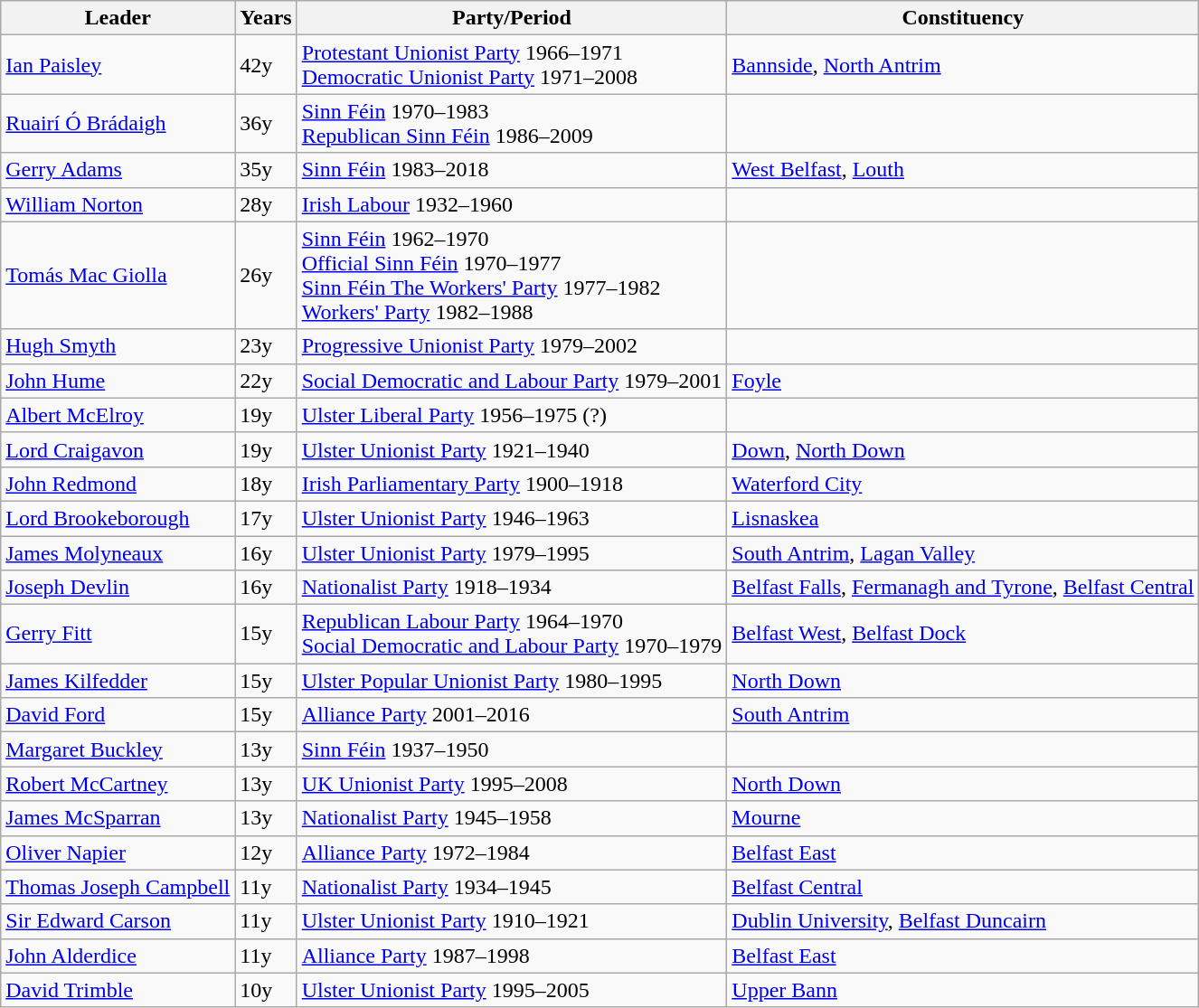<table class="wikitable sortable">
<tr>
<th>Leader</th>
<th>Years</th>
<th>Party/Period</th>
<th>Constituency</th>
</tr>
<tr>
<td><a href='#'>Ian Paisley</a></td>
<td>42y</td>
<td><a href='#'>Protestant Unionist Party</a> 1966–1971<br><a href='#'>Democratic Unionist Party</a> 1971–2008</td>
<td><a href='#'>Bannside</a>, <a href='#'>North Antrim</a></td>
</tr>
<tr>
<td><a href='#'>Ruairí Ó Brádaigh</a></td>
<td>36y</td>
<td><a href='#'>Sinn Féin</a> 1970–1983<br><a href='#'>Republican Sinn Féin</a> 1986–2009</td>
<td></td>
</tr>
<tr>
<td><a href='#'>Gerry Adams</a></td>
<td>35y</td>
<td><a href='#'>Sinn Féin</a> 1983–2018</td>
<td><a href='#'>West Belfast</a>, <a href='#'>Louth</a></td>
</tr>
<tr>
<td><a href='#'>William Norton</a></td>
<td>28y</td>
<td><a href='#'>Irish Labour</a> 1932–1960</td>
<td></td>
</tr>
<tr>
<td><a href='#'>Tomás Mac Giolla</a></td>
<td>26y</td>
<td><a href='#'>Sinn Féin</a> 1962–1970<br><a href='#'>Official Sinn Féin</a> 1970–1977<br><a href='#'>Sinn Féin The Workers' Party</a> 1977–1982<br><a href='#'>Workers' Party</a> 1982–1988</td>
<td></td>
</tr>
<tr>
<td><a href='#'>Hugh Smyth</a></td>
<td>23y</td>
<td><a href='#'>Progressive Unionist Party</a> 1979–2002</td>
<td></td>
</tr>
<tr>
<td><a href='#'>John Hume</a></td>
<td>22y</td>
<td><a href='#'>Social Democratic and Labour Party</a> 1979–2001</td>
<td><a href='#'>Foyle</a></td>
</tr>
<tr>
<td><a href='#'>Albert McElroy</a></td>
<td>19y</td>
<td><a href='#'>Ulster Liberal Party</a> 1956–1975 (?)</td>
<td></td>
</tr>
<tr>
<td><a href='#'>Lord Craigavon</a></td>
<td>19y</td>
<td><a href='#'>Ulster Unionist Party</a> 1921–1940</td>
<td><a href='#'>Down</a>, <a href='#'>North Down</a></td>
</tr>
<tr>
<td><a href='#'>John Redmond</a></td>
<td>18y</td>
<td><a href='#'>Irish Parliamentary Party</a> 1900–1918</td>
<td><a href='#'>Waterford City</a></td>
</tr>
<tr>
<td><a href='#'>Lord Brookeborough</a></td>
<td>17y</td>
<td><a href='#'>Ulster Unionist Party</a> 1946–1963</td>
<td><a href='#'>Lisnaskea</a></td>
</tr>
<tr>
<td><a href='#'>James Molyneaux</a></td>
<td>16y</td>
<td><a href='#'>Ulster Unionist Party</a> 1979–1995</td>
<td><a href='#'>South Antrim</a>, <a href='#'>Lagan Valley</a></td>
</tr>
<tr>
<td><a href='#'>Joseph Devlin</a></td>
<td>16y</td>
<td><a href='#'>Nationalist Party</a> 1918–1934</td>
<td><a href='#'>Belfast Falls</a>, <a href='#'>Fermanagh and Tyrone</a>, <a href='#'>Belfast Central</a></td>
</tr>
<tr>
<td><a href='#'>Gerry Fitt</a></td>
<td>15y</td>
<td><a href='#'>Republican Labour Party</a> 1964–1970<br><a href='#'>Social Democratic and Labour Party</a> 1970–1979</td>
<td><a href='#'>Belfast West</a>, <a href='#'>Belfast Dock</a></td>
</tr>
<tr>
<td><a href='#'>James Kilfedder</a></td>
<td>15y</td>
<td><a href='#'>Ulster Popular Unionist Party</a> 1980–1995</td>
<td><a href='#'>North Down</a></td>
</tr>
<tr>
<td><a href='#'>David Ford</a></td>
<td>15y</td>
<td><a href='#'>Alliance Party</a> 2001–2016</td>
<td><a href='#'>South Antrim</a></td>
</tr>
<tr>
<td><a href='#'>Margaret Buckley</a></td>
<td>13y</td>
<td><a href='#'>Sinn Féin</a> 1937–1950</td>
<td></td>
</tr>
<tr>
<td><a href='#'>Robert McCartney</a></td>
<td>13y</td>
<td><a href='#'>UK Unionist Party</a> 1995–2008</td>
<td><a href='#'>North Down</a></td>
</tr>
<tr>
<td><a href='#'>James McSparran</a></td>
<td>13y</td>
<td><a href='#'>Nationalist Party</a> 1945–1958</td>
<td><a href='#'>Mourne</a></td>
</tr>
<tr>
<td><a href='#'>Oliver Napier</a></td>
<td>12y</td>
<td><a href='#'>Alliance Party</a> 1972–1984</td>
<td><a href='#'>Belfast East</a></td>
</tr>
<tr>
<td><a href='#'>Thomas Joseph Campbell</a></td>
<td>11y</td>
<td><a href='#'>Nationalist Party</a> 1934–1945</td>
<td><a href='#'>Belfast Central</a></td>
</tr>
<tr>
<td><a href='#'>Sir Edward Carson</a></td>
<td>11y</td>
<td><a href='#'>Ulster Unionist Party</a> 1910–1921</td>
<td><a href='#'>Dublin University</a>, <a href='#'>Belfast Duncairn</a></td>
</tr>
<tr>
<td><a href='#'>John Alderdice</a></td>
<td>11y</td>
<td><a href='#'>Alliance Party</a> 1987–1998</td>
<td><a href='#'>Belfast East</a></td>
</tr>
<tr>
<td><a href='#'>David Trimble</a></td>
<td>10y</td>
<td><a href='#'>Ulster Unionist Party</a> 1995–2005</td>
<td><a href='#'>Upper Bann</a></td>
</tr>
</table>
